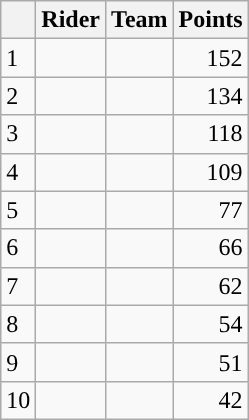<table class="wikitable">
<tr>
<th></th>
<th>Rider</th>
<th>Team</th>
<th>Points</th>
</tr>
<tr>
<td>1</td>
<td> </td>
<td></td>
<td align="right">152</td>
</tr>
<tr>
<td>2</td>
<td></td>
<td></td>
<td align="right">134</td>
</tr>
<tr>
<td>3</td>
<td></td>
<td></td>
<td align="right">118</td>
</tr>
<tr>
<td>4</td>
<td></td>
<td></td>
<td align="right">109</td>
</tr>
<tr>
<td>5</td>
<td></td>
<td></td>
<td align="right">77</td>
</tr>
<tr>
<td>6</td>
<td></td>
<td></td>
<td align="right">66</td>
</tr>
<tr>
<td>7</td>
<td></td>
<td></td>
<td align="right">62</td>
</tr>
<tr>
<td>8</td>
<td></td>
<td></td>
<td align="right">54</td>
</tr>
<tr>
<td>9</td>
<td></td>
<td></td>
<td align="right">51</td>
</tr>
<tr>
<td>10</td>
<td></td>
<td></td>
<td align="right">42</td>
</tr>
</table>
